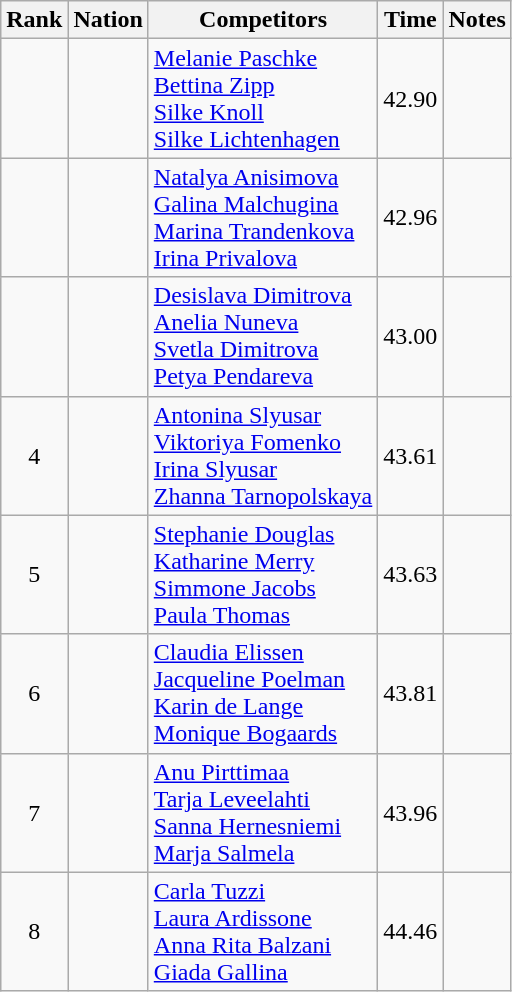<table class="wikitable sortable" style="text-align:center">
<tr>
<th>Rank</th>
<th>Nation</th>
<th>Competitors</th>
<th>Time</th>
<th>Notes</th>
</tr>
<tr>
<td></td>
<td align=left></td>
<td align=left><a href='#'>Melanie Paschke</a><br><a href='#'>Bettina Zipp</a><br><a href='#'>Silke Knoll</a><br><a href='#'>Silke Lichtenhagen</a></td>
<td>42.90</td>
<td></td>
</tr>
<tr>
<td></td>
<td align=left></td>
<td align=left><a href='#'>Natalya Anisimova</a><br><a href='#'>Galina Malchugina</a><br><a href='#'>Marina Trandenkova</a><br><a href='#'>Irina Privalova</a></td>
<td>42.96</td>
<td></td>
</tr>
<tr>
<td></td>
<td align=left></td>
<td align=left><a href='#'>Desislava Dimitrova</a><br><a href='#'>Anelia Nuneva</a><br><a href='#'>Svetla Dimitrova</a><br><a href='#'>Petya Pendareva</a></td>
<td>43.00</td>
<td></td>
</tr>
<tr>
<td>4</td>
<td align=left></td>
<td align=left><a href='#'>Antonina Slyusar</a><br><a href='#'>Viktoriya Fomenko</a><br><a href='#'>Irina Slyusar</a><br><a href='#'>Zhanna Tarnopolskaya</a></td>
<td>43.61</td>
<td></td>
</tr>
<tr>
<td>5</td>
<td align=left></td>
<td align=left><a href='#'>Stephanie Douglas</a><br><a href='#'>Katharine Merry</a><br><a href='#'>Simmone Jacobs</a><br><a href='#'>Paula Thomas</a></td>
<td>43.63</td>
<td></td>
</tr>
<tr>
<td>6</td>
<td align=left></td>
<td align=left><a href='#'>Claudia Elissen</a><br><a href='#'>Jacqueline Poelman</a><br><a href='#'>Karin de Lange</a><br><a href='#'>Monique Bogaards</a></td>
<td>43.81</td>
<td></td>
</tr>
<tr>
<td>7</td>
<td align=left></td>
<td align=left><a href='#'>Anu Pirttimaa</a><br><a href='#'>Tarja Leveelahti</a><br><a href='#'>Sanna Hernesniemi</a><br><a href='#'>Marja Salmela</a></td>
<td>43.96</td>
<td></td>
</tr>
<tr>
<td>8</td>
<td align=left></td>
<td align=left><a href='#'>Carla Tuzzi</a><br><a href='#'>Laura Ardissone</a><br><a href='#'>Anna Rita Balzani</a><br><a href='#'>Giada Gallina</a></td>
<td>44.46</td>
<td></td>
</tr>
</table>
